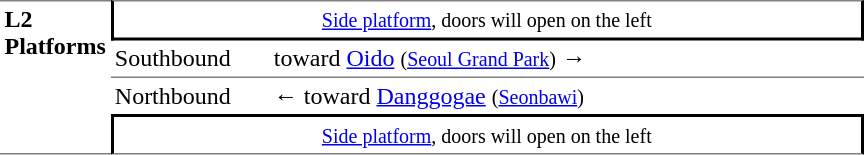<table table border=0 cellspacing=0 cellpadding=3>
<tr>
<td style="border-top:solid 1px gray;border-bottom:solid 1px gray;" width=50 rowspan=10 valign=top><strong>L2<br>Platforms</strong></td>
<td style="border-top:solid 1px gray;border-right:solid 2px black;border-left:solid 2px black;border-bottom:solid 2px black;text-align:center;" colspan=2><small><a href='#'>Side platform</a>, doors will open on the left</small></td>
</tr>
<tr>
<td>Southbound</td>
<td>  toward <a href='#'>Oido</a> <small>(<a href='#'>Seoul Grand Park</a>)</small> →</td>
</tr>
<tr>
<td style="border-bottom:solid 0px gray;border-top:solid 1px gray;" width=100>Northbound</td>
<td style="border-bottom:solid 0px gray;border-top:solid 1px gray;" width=390>←  toward <a href='#'>Danggogae</a> <small>(<a href='#'>Seonbawi</a>)</small></td>
</tr>
<tr>
<td style="border-top:solid 2px black;border-right:solid 2px black;border-left:solid 2px black;border-bottom:solid 1px gray;text-align:center;" colspan=2><small><a href='#'>Side platform</a>, doors will open on the left</small></td>
</tr>
</table>
